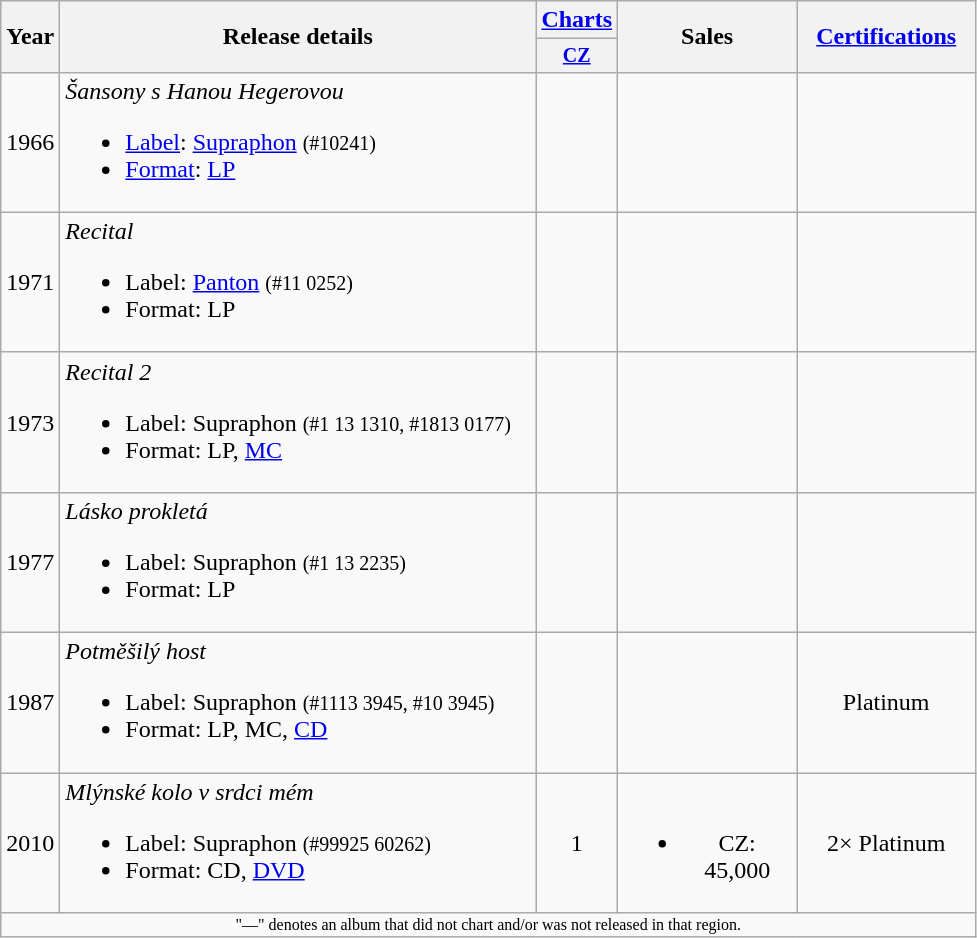<table class="wikitable" style="text-align:center;">
<tr>
<th rowspan="2" width="1">Year</th>
<th rowspan="2" width="310">Release details</th>
<th colspan="1" width="43"><a href='#'>Charts</a></th>
<th rowspan="2" width="112">Sales</th>
<th rowspan="2" width="112"><a href='#'>Certifications</a></th>
</tr>
<tr style="font-size:smaller;">
<th colspan="1" width="43"><a href='#'>CZ</a></th>
</tr>
<tr>
<td>1966</td>
<td align="left"><em>Šansony s Hanou Hegerovou</em><br><ul><li><a href='#'>Label</a>: <a href='#'>Supraphon</a> <small>(#10241)</small></li><li><a href='#'>Format</a>: <a href='#'>LP</a></li></ul></td>
<td></td>
<td></td>
<td></td>
</tr>
<tr>
<td>1971</td>
<td align="left"><em>Recital</em><br><ul><li>Label: <a href='#'>Panton</a> <small>(#11 0252)</small></li><li>Format: LP</li></ul></td>
<td></td>
<td></td>
<td></td>
</tr>
<tr>
<td>1973</td>
<td align="left"><em>Recital 2</em><br><ul><li>Label: Supraphon <small>(#1 13 1310, #1813 0177)</small></li><li>Format: LP, <a href='#'>MC</a></li></ul></td>
<td></td>
<td></td>
<td></td>
</tr>
<tr>
<td>1977</td>
<td align="left"><em>Lásko prokletá</em><br><ul><li>Label: Supraphon <small>(#1 13 2235)</small></li><li>Format: LP</li></ul></td>
<td></td>
<td></td>
<td></td>
</tr>
<tr>
<td>1987</td>
<td align="left"><em>Potměšilý host</em><br><ul><li>Label: Supraphon <small>(#1113 3945, #10 3945)</small></li><li>Format: LP, MC, <a href='#'>CD</a></li></ul></td>
<td></td>
<td></td>
<td>Platinum</td>
</tr>
<tr>
<td>2010</td>
<td align="left"><em>Mlýnské kolo v srdci mém</em><br><ul><li>Label: Supraphon <small>(#99925 60262)</small></li><li>Format: CD, <a href='#'>DVD</a> </li></ul></td>
<td>1</td>
<td><br><ul><li>CZ: 45,000</li></ul></td>
<td>2× Platinum</td>
</tr>
<tr>
<td colspan="5" style="font-size: 8pt">"—" denotes an album that did not chart and/or was not released in that region.</td>
</tr>
</table>
